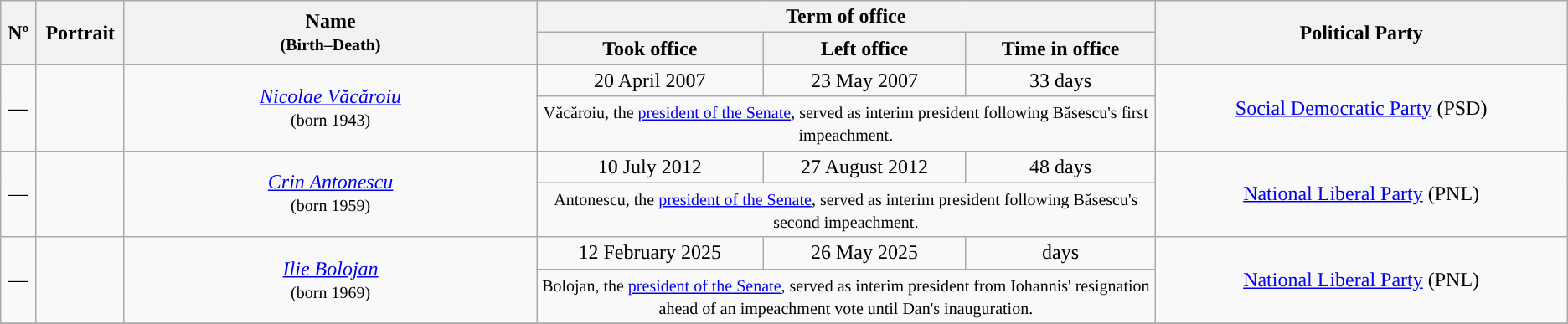<table class=wikitable style=text-align:center>
<tr>
<th rowspan="2" width="1%">Nº</th>
<th rowspan="2" width="2%">Portrait</th>
<th rowspan="2" width="20%">Name<br><small>(Birth–Death)</small></th>
<th colspan="3" width="30%">Term of office</th>
<th rowspan="2" width="20%">Political Party</th>
</tr>
<tr>
<th>Took office</th>
<th>Left office</th>
<th>Time in office</th>
</tr>
<tr>
<td rowspan="2" style="background:">—</td>
<td rowspan="2"></td>
<td rowspan="2" align="center"><em><a href='#'>Nicolae Văcăroiu</a></em><br><small>(born 1943)</small></td>
<td>20 April 2007</td>
<td>23 May 2007</td>
<td>33 days</td>
<td rowspan="2"><a href='#'>Social Democratic Party</a> (PSD)</td>
</tr>
<tr>
<td colspan="3"><small>Văcăroiu, the <a href='#'>president of the Senate</a>, served as interim president following Băsescu's first impeachment.</small></td>
</tr>
<tr>
<td rowspan="2" style="background:">—</td>
<td rowspan="2"></td>
<td rowspan="2" align="center"><em><a href='#'>Crin Antonescu</a></em><br><small>(born 1959)</small></td>
<td>10 July 2012</td>
<td>27 August 2012</td>
<td>48 days</td>
<td rowspan="2"><a href='#'>National Liberal Party</a> (PNL)</td>
</tr>
<tr>
<td colspan="3"><small>Antonescu, the <a href='#'>president of the Senate</a>, served as interim president following Băsescu's second impeachment.</small></td>
</tr>
<tr>
<td rowspan="2" style="background:">—</td>
<td rowspan="2"></td>
<td rowspan="2" align="center"><em><a href='#'>Ilie Bolojan</a></em><br><small>(born 1969)</small></td>
<td>12 February 2025</td>
<td>26 May 2025</td>
<td> days</td>
<td rowspan="2"><a href='#'>National Liberal Party</a> (PNL)</td>
</tr>
<tr>
<td colspan="3"><small>Bolojan, the <a href='#'>president of the Senate</a>, served as interim president from Iohannis' resignation ahead of an impeachment vote until Dan's inauguration.</small></td>
</tr>
<tr>
</tr>
<tr>
</tr>
</table>
